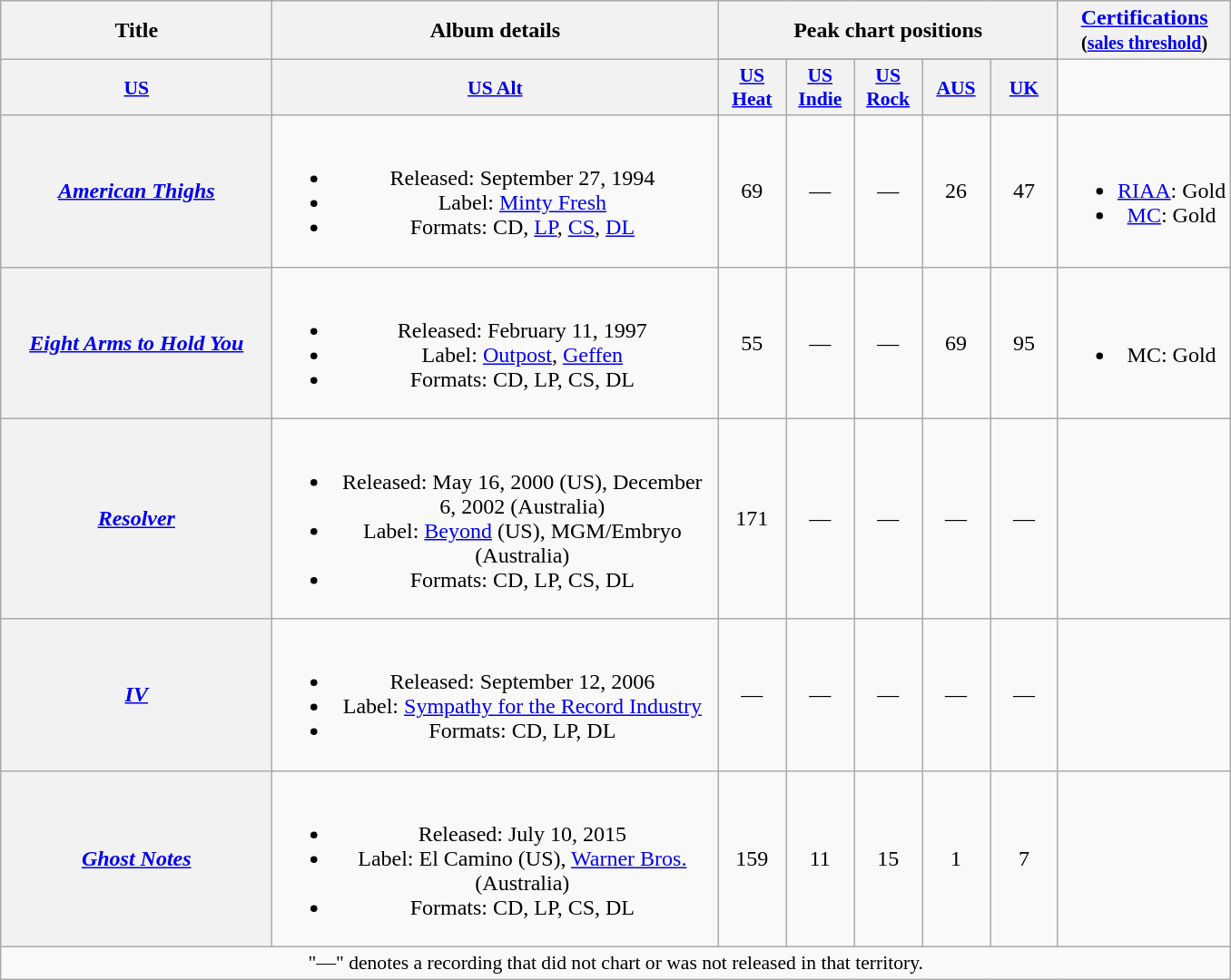<table class="wikitable plainrowheaders" style="text-align:center;">
<tr>
<th scope="col" rowspan="2" style="width:12em;">Title</th>
<th scope="col" rowspan="2" style="width:20em;">Album details</th>
<th scope="col" colspan="5">Peak chart positions</th>
<th scope="col" rowspan="2"><a href='#'>Certifications</a><br><small>(<a href='#'>sales threshold</a>)</small></th>
</tr>
<tr style="font-size:smaller;">
</tr>
<tr>
<th scope="col" style="width:3em;font-size:90%;"><a href='#'>US</a><br></th>
<th scope="col" style="width:3em;font-size:90%;"><a href='#'>US Alt</a><br></th>
<th scope="col" style="width:3em;font-size:90%;"><a href='#'>US Heat</a><br></th>
<th scope="col" style="width:3em;font-size:90%;"><a href='#'>US Indie</a><br></th>
<th scope="col" style="width:3em;font-size:90%;"><a href='#'>US Rock</a><br></th>
<th scope="col" style="width:3em;font-size:90%;"><a href='#'>AUS</a><br></th>
<th scope="col" style="width:3em;font-size:90%;"><a href='#'>UK</a><br></th>
</tr>
<tr>
<th scope="row"><em><a href='#'>American Thighs</a></em></th>
<td><br><ul><li>Released: September 27, 1994</li><li>Label: <a href='#'>Minty Fresh</a></li><li>Formats: CD, <a href='#'>LP</a>, <a href='#'>CS</a>, <a href='#'>DL</a></li></ul></td>
<td>69</td>
<td>—</td>
<td>—</td>
<td>26</td>
<td>47</td>
<td><br><ul><li><a href='#'>RIAA</a>: Gold</li><li><a href='#'>MC</a>: Gold</li></ul></td>
</tr>
<tr>
<th scope="row"><em><a href='#'>Eight Arms to Hold You</a></em></th>
<td><br><ul><li>Released: February 11, 1997</li><li>Label: <a href='#'>Outpost</a>, <a href='#'>Geffen</a></li><li>Formats: CD, LP, CS, DL</li></ul></td>
<td>55</td>
<td>—</td>
<td>—</td>
<td>69</td>
<td>95</td>
<td><br><ul><li>MC: Gold</li></ul></td>
</tr>
<tr>
<th scope="row"><em><a href='#'>Resolver</a></em></th>
<td><br><ul><li>Released: May 16, 2000 (US), December 6, 2002 (Australia)</li><li>Label: <a href='#'>Beyond</a> (US), MGM/Embryo (Australia)</li><li>Formats: CD, LP, CS, DL</li></ul></td>
<td>171</td>
<td>—</td>
<td>—</td>
<td>—</td>
<td>—</td>
<td></td>
</tr>
<tr>
<th scope="row"><em><a href='#'>IV</a></em></th>
<td><br><ul><li>Released: September 12, 2006</li><li>Label: <a href='#'>Sympathy for the Record Industry</a></li><li>Formats: CD, LP, DL</li></ul></td>
<td>—</td>
<td>—</td>
<td>—</td>
<td>—</td>
<td>—</td>
<td></td>
</tr>
<tr>
<th scope="row"><em><a href='#'>Ghost Notes</a></em></th>
<td><br><ul><li>Released: July 10, 2015</li><li>Label: El Camino (US), <a href='#'>Warner Bros.</a> (Australia)</li><li>Formats: CD, LP, CS, DL</li></ul></td>
<td>159</td>
<td>11</td>
<td>15</td>
<td>1</td>
<td>7</td>
<td></td>
</tr>
<tr>
<td colspan="10" style="font-size:90%">"—" denotes a recording that did not chart or was not released in that territory.</td>
</tr>
</table>
